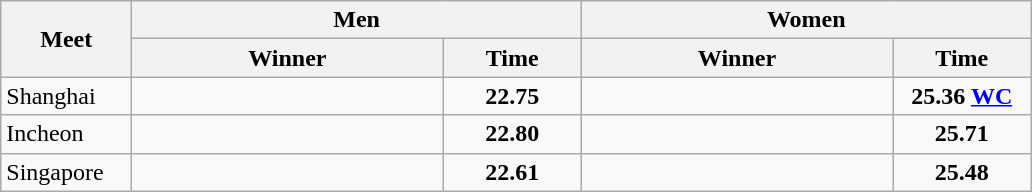<table class="wikitable">
<tr>
<th width=80 rowspan=2>Meet</th>
<th colspan=2>Men</th>
<th colspan=2>Women</th>
</tr>
<tr>
<th width=200>Winner</th>
<th width=85>Time</th>
<th width=200>Winner</th>
<th width=85>Time</th>
</tr>
<tr>
<td>Shanghai</td>
<td></td>
<td align=center><strong>22.75</strong></td>
<td></td>
<td align=center><strong>25.36 <a href='#'>WC</a></strong></td>
</tr>
<tr>
<td>Incheon</td>
<td></td>
<td align=center><strong>22.80</strong></td>
<td></td>
<td align=center><strong>25.71</strong></td>
</tr>
<tr>
<td>Singapore</td>
<td></td>
<td align=center><strong>22.61</strong></td>
<td></td>
<td align=center><strong>25.48</strong></td>
</tr>
</table>
